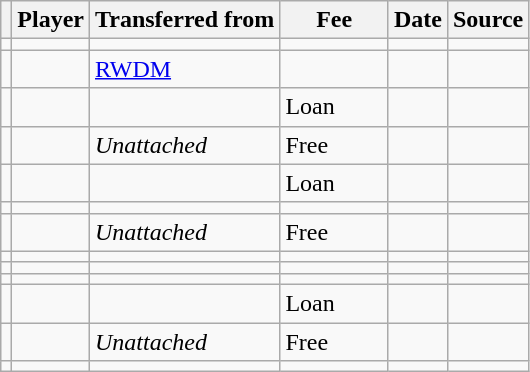<table class="wikitable plainrowheaders sortable">
<tr>
<th></th>
<th scope=col>Player</th>
<th>Transferred from</th>
<th !scope=col; style="width: 65px;">Fee</th>
<th scope=col>Date</th>
<th scope=col>Source</th>
</tr>
<tr>
<td align=center></td>
<td></td>
<td></td>
<td></td>
<td></td>
<td></td>
</tr>
<tr>
<td align=center></td>
<td></td>
<td><a href='#'>RWDM</a></td>
<td></td>
<td></td>
<td></td>
</tr>
<tr>
<td align=center></td>
<td></td>
<td></td>
<td>Loan</td>
<td></td>
<td></td>
</tr>
<tr>
<td align=center></td>
<td></td>
<td><em>Unattached</em></td>
<td>Free</td>
<td></td>
<td></td>
</tr>
<tr>
<td align=center></td>
<td></td>
<td></td>
<td>Loan</td>
<td></td>
<td></td>
</tr>
<tr>
<td align=center></td>
<td></td>
<td></td>
<td></td>
<td></td>
<td></td>
</tr>
<tr>
<td align=center></td>
<td></td>
<td><em>Unattached</em></td>
<td>Free</td>
<td></td>
<td></td>
</tr>
<tr>
<td align=center></td>
<td></td>
<td></td>
<td></td>
<td></td>
<td></td>
</tr>
<tr>
<td align=center></td>
<td></td>
<td></td>
<td></td>
<td></td>
<td></td>
</tr>
<tr>
<td align=center></td>
<td></td>
<td></td>
<td></td>
<td></td>
<td></td>
</tr>
<tr>
<td align=center></td>
<td></td>
<td></td>
<td>Loan</td>
<td></td>
<td></td>
</tr>
<tr>
<td align=center></td>
<td></td>
<td><em>Unattached</em></td>
<td>Free</td>
<td></td>
<td></td>
</tr>
<tr>
<td align=center></td>
<td></td>
<td></td>
<td></td>
<td></td>
<td></td>
</tr>
</table>
